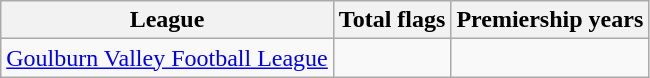<table class="wikitable">
<tr>
<th>League</th>
<th>Total flags</th>
<th>Premiership years</th>
</tr>
<tr>
<td><a href='#'>Goulburn Valley Football League</a></td>
<td></td>
<td></td>
</tr>
</table>
